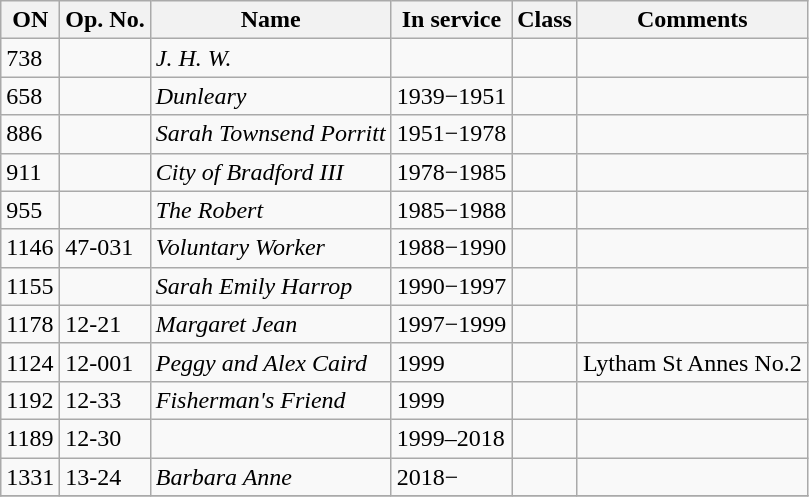<table class="wikitable">
<tr>
<th>ON</th>
<th>Op. No.</th>
<th>Name</th>
<th>In service</th>
<th>Class</th>
<th>Comments</th>
</tr>
<tr>
<td>738</td>
<td></td>
<td><em>J. H. W.</em></td>
<td></td>
<td></td>
<td></td>
</tr>
<tr>
<td>658</td>
<td></td>
<td><em>Dunleary</em></td>
<td>1939−1951</td>
<td></td>
<td></td>
</tr>
<tr>
<td>886</td>
<td></td>
<td><em>Sarah Townsend Porritt</em></td>
<td>1951−1978</td>
<td></td>
<td></td>
</tr>
<tr>
<td>911</td>
<td></td>
<td><em>City of Bradford III</em></td>
<td>1978−1985</td>
<td></td>
<td></td>
</tr>
<tr>
<td>955</td>
<td></td>
<td><em>The Robert</em></td>
<td>1985−1988</td>
<td></td>
<td></td>
</tr>
<tr>
<td>1146</td>
<td>47-031</td>
<td><em>Voluntary Worker</em></td>
<td>1988−1990</td>
<td></td>
<td></td>
</tr>
<tr>
<td>1155</td>
<td></td>
<td><em>Sarah Emily Harrop</em></td>
<td>1990−1997</td>
<td></td>
<td></td>
</tr>
<tr>
<td>1178</td>
<td>12-21</td>
<td><em>Margaret Jean</em></td>
<td>1997−1999</td>
<td></td>
<td></td>
</tr>
<tr>
<td>1124</td>
<td>12-001</td>
<td><em>Peggy and Alex Caird</em></td>
<td>1999</td>
<td></td>
<td>Lytham St Annes No.2</td>
</tr>
<tr>
<td>1192</td>
<td>12-33</td>
<td><em>Fisherman's Friend</em></td>
<td>1999</td>
<td></td>
<td></td>
</tr>
<tr>
<td>1189</td>
<td>12-30</td>
<td></td>
<td>1999–2018</td>
<td></td>
<td></td>
</tr>
<tr>
<td>1331</td>
<td>13-24</td>
<td><em>Barbara Anne</em></td>
<td>2018−</td>
<td></td>
<td></td>
</tr>
<tr>
</tr>
</table>
